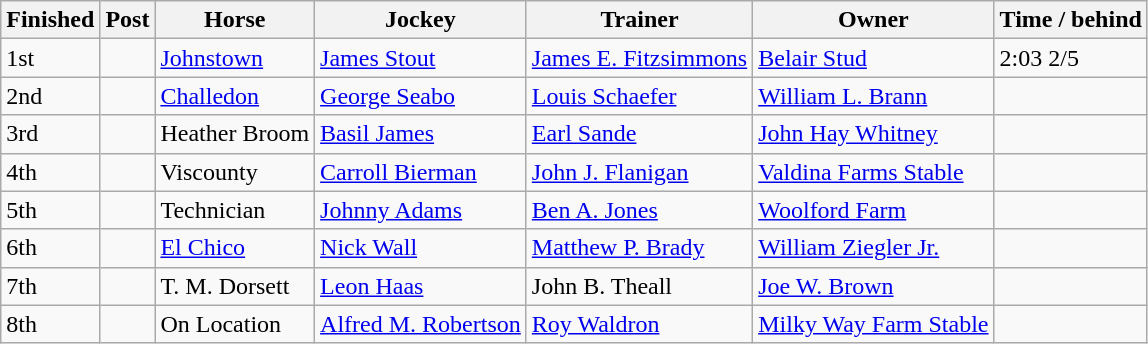<table class="wikitable">
<tr>
<th>Finished</th>
<th>Post</th>
<th>Horse</th>
<th>Jockey</th>
<th>Trainer</th>
<th>Owner</th>
<th>Time / behind</th>
</tr>
<tr>
<td>1st</td>
<td></td>
<td><a href='#'>Johnstown</a></td>
<td><a href='#'>James Stout</a></td>
<td><a href='#'>James E. Fitzsimmons</a></td>
<td><a href='#'>Belair Stud</a></td>
<td>2:03 2/5</td>
</tr>
<tr>
<td>2nd</td>
<td></td>
<td><a href='#'>Challedon</a></td>
<td><a href='#'>George Seabo</a></td>
<td><a href='#'>Louis Schaefer</a></td>
<td><a href='#'>William L. Brann</a></td>
<td></td>
</tr>
<tr>
<td>3rd</td>
<td></td>
<td>Heather Broom</td>
<td><a href='#'>Basil James</a></td>
<td><a href='#'>Earl Sande</a></td>
<td><a href='#'>John Hay Whitney</a></td>
<td></td>
</tr>
<tr>
<td>4th</td>
<td></td>
<td>Viscounty</td>
<td><a href='#'>Carroll Bierman</a></td>
<td><a href='#'>John J. Flanigan</a></td>
<td><a href='#'>Valdina Farms Stable</a></td>
<td></td>
</tr>
<tr>
<td>5th</td>
<td></td>
<td>Technician</td>
<td><a href='#'>Johnny Adams</a></td>
<td><a href='#'>Ben A. Jones</a></td>
<td><a href='#'>Woolford Farm</a></td>
<td></td>
</tr>
<tr>
<td>6th</td>
<td></td>
<td><a href='#'>El Chico</a></td>
<td><a href='#'>Nick Wall</a></td>
<td><a href='#'>Matthew P. Brady</a></td>
<td><a href='#'>William Ziegler Jr.</a></td>
<td></td>
</tr>
<tr>
<td>7th</td>
<td></td>
<td>T. M. Dorsett</td>
<td><a href='#'>Leon Haas</a></td>
<td>John B. Theall</td>
<td><a href='#'>Joe W. Brown</a></td>
<td></td>
</tr>
<tr>
<td>8th</td>
<td></td>
<td>On Location</td>
<td><a href='#'>Alfred M. Robertson</a></td>
<td><a href='#'>Roy Waldron</a></td>
<td><a href='#'>Milky Way Farm Stable</a></td>
<td></td>
</tr>
</table>
